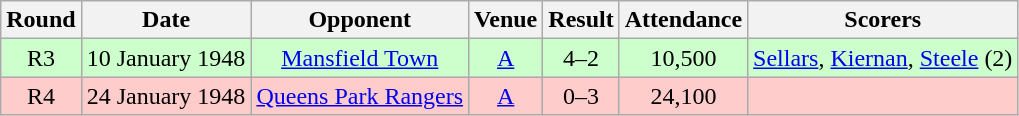<table class="wikitable" style="font-size:100%; text-align:center">
<tr>
<th>Round</th>
<th>Date</th>
<th>Opponent</th>
<th>Venue</th>
<th>Result</th>
<th>Attendance</th>
<th>Scorers</th>
</tr>
<tr style="background-color: #CCFFCC;">
<td>R3</td>
<td>10 January 1948</td>
<td><a href='#'>Mansfield Town</a></td>
<td><a href='#'>A</a></td>
<td>4–2</td>
<td>10,500</td>
<td><a href='#'>Sellars</a>, <a href='#'>Kiernan</a>, <a href='#'>Steele</a> (2)</td>
</tr>
<tr style="background-color: #FFCCCC;">
<td>R4</td>
<td>24 January 1948</td>
<td><a href='#'>Queens Park Rangers</a></td>
<td><a href='#'>A</a></td>
<td>0–3</td>
<td>24,100</td>
<td></td>
</tr>
</table>
